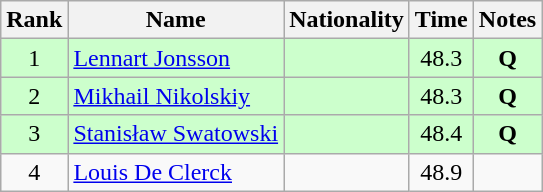<table class="wikitable sortable" style="text-align:center">
<tr>
<th>Rank</th>
<th>Name</th>
<th>Nationality</th>
<th>Time</th>
<th>Notes</th>
</tr>
<tr bgcolor=ccffcc>
<td>1</td>
<td align=left><a href='#'>Lennart Jonsson</a></td>
<td align=left></td>
<td>48.3</td>
<td><strong>Q</strong></td>
</tr>
<tr bgcolor=ccffcc>
<td>2</td>
<td align=left><a href='#'>Mikhail Nikolskiy</a></td>
<td align=left></td>
<td>48.3</td>
<td><strong>Q</strong></td>
</tr>
<tr bgcolor=ccffcc>
<td>3</td>
<td align=left><a href='#'>Stanisław Swatowski</a></td>
<td align=left></td>
<td>48.4</td>
<td><strong>Q</strong></td>
</tr>
<tr>
<td>4</td>
<td align=left><a href='#'>Louis De Clerck</a></td>
<td align=left></td>
<td>48.9</td>
<td></td>
</tr>
</table>
